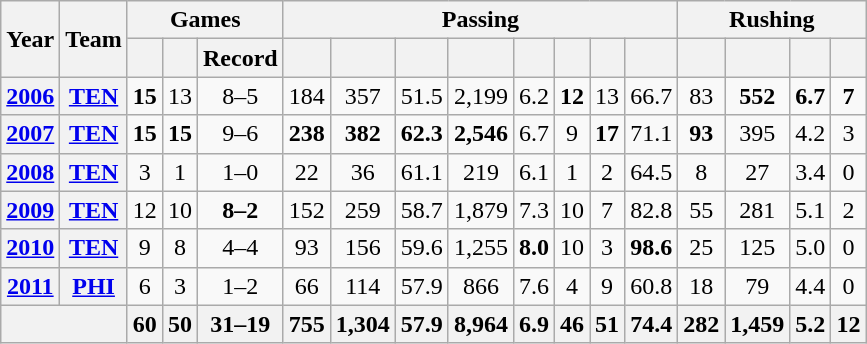<table class="wikitable" style="text-align:center;">
<tr>
<th rowspan="2">Year</th>
<th rowspan="2">Team</th>
<th colspan="3">Games</th>
<th colspan="8">Passing</th>
<th colspan="4">Rushing</th>
</tr>
<tr>
<th></th>
<th></th>
<th>Record</th>
<th></th>
<th></th>
<th></th>
<th></th>
<th></th>
<th></th>
<th></th>
<th></th>
<th></th>
<th></th>
<th></th>
<th></th>
</tr>
<tr>
<th><a href='#'>2006</a></th>
<th><a href='#'>TEN</a></th>
<td><strong>15</strong></td>
<td>13</td>
<td>8–5</td>
<td>184</td>
<td>357</td>
<td>51.5</td>
<td>2,199</td>
<td>6.2</td>
<td><strong>12</strong></td>
<td>13</td>
<td>66.7</td>
<td>83</td>
<td><strong>552</strong></td>
<td><strong>6.7</strong></td>
<td><strong>7</strong></td>
</tr>
<tr>
<th><a href='#'>2007</a></th>
<th><a href='#'>TEN</a></th>
<td><strong>15</strong></td>
<td><strong>15</strong></td>
<td>9–6</td>
<td><strong>238</strong></td>
<td><strong>382</strong></td>
<td><strong>62.3</strong></td>
<td><strong>2,546</strong></td>
<td>6.7</td>
<td>9</td>
<td><strong>17</strong></td>
<td>71.1</td>
<td><strong>93</strong></td>
<td>395</td>
<td>4.2</td>
<td>3</td>
</tr>
<tr>
<th><a href='#'>2008</a></th>
<th><a href='#'>TEN</a></th>
<td>3</td>
<td>1</td>
<td>1–0</td>
<td>22</td>
<td>36</td>
<td>61.1</td>
<td>219</td>
<td>6.1</td>
<td>1</td>
<td>2</td>
<td>64.5</td>
<td>8</td>
<td>27</td>
<td>3.4</td>
<td>0</td>
</tr>
<tr>
<th><a href='#'>2009</a></th>
<th><a href='#'>TEN</a></th>
<td>12</td>
<td>10</td>
<td><strong>8–2</strong></td>
<td>152</td>
<td>259</td>
<td>58.7</td>
<td>1,879</td>
<td>7.3</td>
<td>10</td>
<td>7</td>
<td>82.8</td>
<td>55</td>
<td>281</td>
<td>5.1</td>
<td>2</td>
</tr>
<tr>
<th><a href='#'>2010</a></th>
<th><a href='#'>TEN</a></th>
<td>9</td>
<td>8</td>
<td>4–4</td>
<td>93</td>
<td>156</td>
<td>59.6</td>
<td>1,255</td>
<td><strong>8.0</strong></td>
<td>10</td>
<td>3</td>
<td><strong>98.6</strong></td>
<td>25</td>
<td>125</td>
<td>5.0</td>
<td>0</td>
</tr>
<tr>
<th><a href='#'>2011</a></th>
<th><a href='#'>PHI</a></th>
<td>6</td>
<td>3</td>
<td>1–2</td>
<td>66</td>
<td>114</td>
<td>57.9</td>
<td>866</td>
<td>7.6</td>
<td>4</td>
<td>9</td>
<td>60.8</td>
<td>18</td>
<td>79</td>
<td>4.4</td>
<td>0</td>
</tr>
<tr>
<th colspan="2"></th>
<th>60</th>
<th>50</th>
<th>31–19</th>
<th>755</th>
<th>1,304</th>
<th>57.9</th>
<th>8,964</th>
<th>6.9</th>
<th>46</th>
<th>51</th>
<th>74.4</th>
<th>282</th>
<th>1,459</th>
<th>5.2</th>
<th>12</th>
</tr>
</table>
